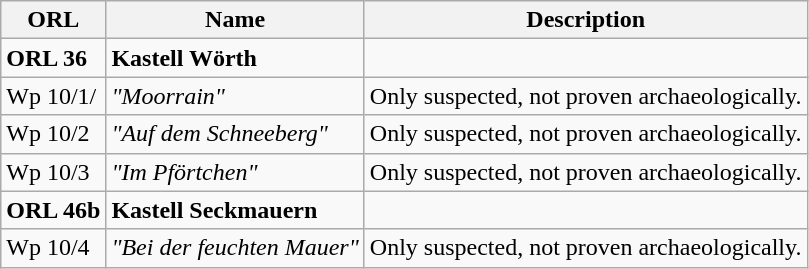<table class="wikitable">
<tr>
<th>ORL</th>
<th>Name</th>
<th>Description</th>
</tr>
<tr>
<td><strong>ORL 36</strong></td>
<td><strong>Kastell Wörth</strong></td>
<td></td>
</tr>
<tr>
<td>Wp 10/1/</td>
<td><em>"Moorrain"</em></td>
<td>Only suspected, not proven archaeologically.</td>
</tr>
<tr>
<td>Wp 10/2</td>
<td><em>"Auf dem Schneeberg"</em></td>
<td>Only suspected, not proven archaeologically.</td>
</tr>
<tr>
<td>Wp 10/3</td>
<td><em>"Im Pförtchen"</em></td>
<td>Only suspected, not proven archaeologically.</td>
</tr>
<tr>
<td><strong>ORL 46b</strong></td>
<td><strong>Kastell Seckmauern</strong></td>
<td><br>
</td>
</tr>
<tr>
<td>Wp 10/4</td>
<td><em>"Bei der feuchten Mauer"</em></td>
<td>Only suspected, not proven archaeologically.</td>
</tr>
</table>
